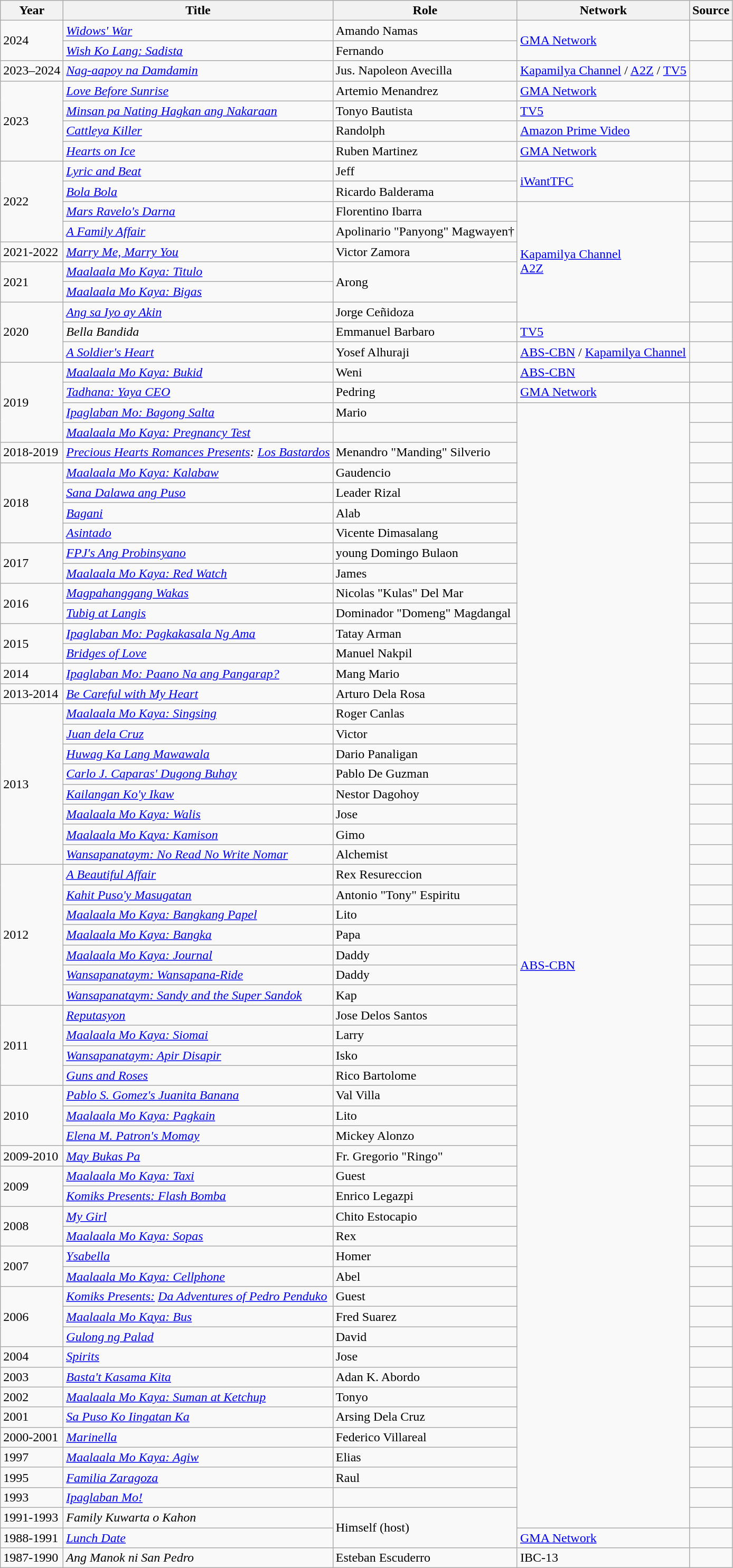<table class="wikitable sortable">
<tr>
<th>Year</th>
<th>Title</th>
<th>Role</th>
<th>Network</th>
<th>Source</th>
</tr>
<tr>
<td rowspan="2">2024</td>
<td><em><a href='#'>Widows' War</a></em></td>
<td>Amando Namas</td>
<td rowspan="2"><a href='#'>GMA Network</a></td>
<td></td>
</tr>
<tr>
<td><em><a href='#'>Wish Ko Lang: Sadista</a></em></td>
<td>Fernando</td>
<td></td>
</tr>
<tr>
<td>2023–2024</td>
<td><em><a href='#'>Nag-aapoy na Damdamin</a></em></td>
<td>Jus. Napoleon Avecilla</td>
<td><a href='#'>Kapamilya Channel</a> / <a href='#'>A2Z</a> / <a href='#'>TV5</a></td>
<td></td>
</tr>
<tr>
<td rowspan="4">2023</td>
<td><em><a href='#'>Love Before Sunrise</a></em></td>
<td>Artemio Menandrez</td>
<td><a href='#'>GMA Network</a></td>
<td></td>
</tr>
<tr>
<td><em><a href='#'>Minsan pa Nating Hagkan ang Nakaraan</a></em></td>
<td>Tonyo Bautista</td>
<td><a href='#'>TV5</a></td>
<td></td>
</tr>
<tr>
<td><em><a href='#'>Cattleya Killer</a></em></td>
<td>Randolph</td>
<td><a href='#'>Amazon Prime Video</a></td>
<td></td>
</tr>
<tr>
<td><em><a href='#'>Hearts on Ice</a></em></td>
<td>Ruben Martinez</td>
<td><a href='#'>GMA Network</a></td>
<td></td>
</tr>
<tr>
<td rowspan="4">2022</td>
<td><em><a href='#'>Lyric and Beat</a></em></td>
<td>Jeff</td>
<td rowspan="2"><a href='#'>iWantTFC</a></td>
<td></td>
</tr>
<tr>
<td><a href='#'><em>Bola Bola</em></a></td>
<td>Ricardo Balderama</td>
<td></td>
</tr>
<tr>
<td><em><a href='#'>Mars Ravelo's Darna</a></em></td>
<td>Florentino Ibarra</td>
<td rowspan="6"><a href='#'>Kapamilya Channel</a><br><a href='#'>A2Z</a></td>
<td></td>
</tr>
<tr>
<td><em><a href='#'>A Family Affair</a></em></td>
<td>Apolinario "Panyong" Magwayen†</td>
<td></td>
</tr>
<tr>
<td>2021-2022</td>
<td><em><a href='#'>Marry Me, Marry You</a></em></td>
<td>Victor Zamora</td>
<td></td>
</tr>
<tr>
<td rowspan="2">2021</td>
<td><em><a href='#'>Maalaala Mo Kaya: Titulo</a></em></td>
<td rowspan="2">Arong</td>
<td rowspan="2"></td>
</tr>
<tr>
<td><em><a href='#'>Maalaala Mo Kaya: Bigas</a></em></td>
</tr>
<tr>
<td rowspan="3">2020</td>
<td><em><a href='#'>Ang sa Iyo ay Akin</a></em></td>
<td>Jorge Ceñidoza</td>
<td></td>
</tr>
<tr>
<td><em>Bella Bandida</em></td>
<td>Emmanuel Barbaro</td>
<td><a href='#'>TV5</a></td>
<td></td>
</tr>
<tr>
<td><em><a href='#'>A Soldier's Heart</a></em></td>
<td>Yosef Alhuraji</td>
<td><a href='#'>ABS-CBN</a> / <a href='#'>Kapamilya Channel</a></td>
<td></td>
</tr>
<tr>
<td rowspan="4">2019</td>
<td><em><a href='#'>Maalaala Mo Kaya: Bukid</a></em></td>
<td>Weni</td>
<td><a href='#'>ABS-CBN</a></td>
<td></td>
</tr>
<tr>
<td><em> <a href='#'>Tadhana: Yaya CEO</a></em></td>
<td>Pedring</td>
<td><a href='#'>GMA Network</a></td>
<td></td>
</tr>
<tr>
<td><em><a href='#'>Ipaglaban Mo: Bagong Salta</a></em></td>
<td>Mario</td>
<td rowspan="56"><a href='#'>ABS-CBN</a></td>
<td></td>
</tr>
<tr>
<td><em><a href='#'>Maalaala Mo Kaya: Pregnancy Test</a></em></td>
<td></td>
<td></td>
</tr>
<tr>
<td>2018-2019</td>
<td><em><a href='#'>Precious Hearts Romances Presents</a>: <a href='#'>Los Bastardos</a></em></td>
<td>Menandro "Manding" Silverio</td>
<td></td>
</tr>
<tr>
<td rowspan="4">2018</td>
<td><em><a href='#'>Maalaala Mo Kaya: Kalabaw</a></em></td>
<td>Gaudencio</td>
<td></td>
</tr>
<tr>
<td><em><a href='#'>Sana Dalawa ang Puso</a></em></td>
<td>Leader Rizal</td>
<td></td>
</tr>
<tr>
<td><em><a href='#'>Bagani</a></em></td>
<td>Alab</td>
<td></td>
</tr>
<tr>
<td><em><a href='#'>Asintado</a></em></td>
<td>Vicente Dimasalang</td>
<td></td>
</tr>
<tr>
<td rowspan="2">2017</td>
<td><em><a href='#'>FPJ's Ang Probinsyano</a></em></td>
<td>young Domingo Bulaon</td>
<td></td>
</tr>
<tr>
<td><em><a href='#'>Maalaala Mo Kaya: Red Watch</a></em></td>
<td>James</td>
<td></td>
</tr>
<tr>
<td rowspan="2">2016</td>
<td><em><a href='#'>Magpahanggang Wakas</a></em></td>
<td>Nicolas "Kulas" Del Mar</td>
<td></td>
</tr>
<tr>
<td><em><a href='#'>Tubig at Langis</a></em></td>
<td>Dominador "Domeng" Magdangal</td>
<td></td>
</tr>
<tr>
<td rowspan="2">2015</td>
<td><a href='#'><em>Ipaglaban Mo: Pagkakasala Ng Ama</em></a></td>
<td>Tatay Arman</td>
<td></td>
</tr>
<tr>
<td><em><a href='#'>Bridges of Love</a></em></td>
<td>Manuel Nakpil</td>
<td></td>
</tr>
<tr>
<td>2014</td>
<td><em><a href='#'>Ipaglaban Mo: Paano Na ang Pangarap?</a></em></td>
<td>Mang Mario</td>
<td></td>
</tr>
<tr>
<td>2013-2014</td>
<td><em><a href='#'>Be Careful with My Heart</a></em></td>
<td>Arturo Dela Rosa</td>
<td></td>
</tr>
<tr>
<td rowspan="8">2013</td>
<td><em><a href='#'>Maalaala Mo Kaya: Singsing</a></em></td>
<td>Roger Canlas</td>
<td></td>
</tr>
<tr>
<td><em><a href='#'>Juan dela Cruz</a></em></td>
<td>Victor</td>
<td></td>
</tr>
<tr>
<td><em><a href='#'>Huwag Ka Lang Mawawala</a></em></td>
<td>Dario Panaligan</td>
<td></td>
</tr>
<tr>
<td><em><a href='#'>Carlo J. Caparas' Dugong Buhay</a></em></td>
<td>Pablo De Guzman</td>
<td></td>
</tr>
<tr>
<td><em><a href='#'>Kailangan Ko'y Ikaw</a></em></td>
<td>Nestor Dagohoy</td>
<td></td>
</tr>
<tr>
<td><em><a href='#'>Maalaala Mo Kaya: Walis</a></em></td>
<td>Jose</td>
<td></td>
</tr>
<tr>
<td><em><a href='#'>Maalaala Mo Kaya: Kamison</a></em></td>
<td>Gimo</td>
<td></td>
</tr>
<tr>
<td><em><a href='#'>Wansapanataym: No Read No Write Nomar</a></em></td>
<td>Alchemist</td>
<td></td>
</tr>
<tr>
<td rowspan="7">2012</td>
<td><em><a href='#'>A Beautiful Affair</a></em></td>
<td>Rex Resureccion</td>
<td></td>
</tr>
<tr>
<td><em><a href='#'>Kahit Puso'y Masugatan</a></em></td>
<td>Antonio "Tony" Espiritu</td>
<td></td>
</tr>
<tr>
<td><em><a href='#'>Maalaala Mo Kaya: Bangkang Papel</a></em></td>
<td>Lito</td>
<td></td>
</tr>
<tr>
<td><em><a href='#'>Maalaala Mo Kaya: Bangka</a></em></td>
<td>Papa</td>
<td></td>
</tr>
<tr>
<td><em><a href='#'>Maalaala Mo Kaya: Journal</a></em></td>
<td>Daddy</td>
<td></td>
</tr>
<tr>
<td><em><a href='#'>Wansapanataym: Wansapana-Ride</a></em></td>
<td>Daddy</td>
<td></td>
</tr>
<tr>
<td><em><a href='#'>Wansapanataym: Sandy and the Super Sandok</a></em></td>
<td>Kap</td>
<td></td>
</tr>
<tr>
<td rowspan="4">2011</td>
<td><em><a href='#'>Reputasyon</a></em></td>
<td>Jose Delos Santos</td>
<td></td>
</tr>
<tr>
<td><em><a href='#'>Maalaala Mo Kaya: Siomai</a></em></td>
<td>Larry</td>
<td></td>
</tr>
<tr>
<td><em><a href='#'>Wansapanataym: Apir Disapir</a></em></td>
<td>Isko</td>
<td></td>
</tr>
<tr>
<td><em><a href='#'>Guns and Roses</a></em></td>
<td>Rico Bartolome</td>
<td></td>
</tr>
<tr>
<td rowspan="3">2010</td>
<td><em><a href='#'>Pablo S. Gomez's Juanita Banana</a></em></td>
<td>Val Villa</td>
<td></td>
</tr>
<tr>
<td><em><a href='#'>Maalaala Mo Kaya: Pagkain</a></em></td>
<td>Lito</td>
<td></td>
</tr>
<tr>
<td><em><a href='#'>Elena M. Patron's Momay</a></em></td>
<td>Mickey Alonzo</td>
<td></td>
</tr>
<tr>
<td>2009-2010</td>
<td><em><a href='#'>May Bukas Pa</a></em></td>
<td>Fr. Gregorio "Ringo"</td>
<td></td>
</tr>
<tr>
<td rowspan="2">2009</td>
<td><em><a href='#'>Maalaala Mo Kaya: Taxi</a></em></td>
<td>Guest</td>
<td></td>
</tr>
<tr>
<td><em><a href='#'>Komiks Presents: Flash Bomba</a></em></td>
<td>Enrico Legazpi</td>
<td></td>
</tr>
<tr>
<td rowspan="2">2008</td>
<td><em><a href='#'>My Girl</a></em></td>
<td>Chito Estocapio</td>
<td></td>
</tr>
<tr>
<td><em><a href='#'>Maalaala Mo Kaya: Sopas</a></em></td>
<td>Rex</td>
<td></td>
</tr>
<tr>
<td rowspan="2">2007</td>
<td><em><a href='#'>Ysabella</a></em></td>
<td>Homer</td>
<td></td>
</tr>
<tr>
<td><em><a href='#'>Maalaala Mo Kaya: Cellphone</a></em></td>
<td>Abel</td>
<td></td>
</tr>
<tr>
<td rowspan="3">2006</td>
<td><em><a href='#'>Komiks Presents:</a> <a href='#'>Da Adventures of Pedro Penduko</a></em></td>
<td>Guest</td>
<td></td>
</tr>
<tr>
<td><em><a href='#'>Maalaala Mo Kaya: Bus</a></em></td>
<td>Fred Suarez</td>
<td></td>
</tr>
<tr>
<td><em><a href='#'>Gulong ng Palad</a></em></td>
<td>David</td>
<td></td>
</tr>
<tr>
<td>2004</td>
<td><em><a href='#'>Spirits</a></em></td>
<td>Jose</td>
<td></td>
</tr>
<tr>
<td>2003</td>
<td><em><a href='#'>Basta't Kasama Kita</a></em></td>
<td>Adan K. Abordo</td>
<td></td>
</tr>
<tr>
<td>2002</td>
<td><em><a href='#'>Maalaala Mo Kaya: Suman at Ketchup</a></em></td>
<td>Tonyo</td>
<td></td>
</tr>
<tr>
<td>2001</td>
<td><em><a href='#'>Sa Puso Ko Iingatan Ka</a></em></td>
<td>Arsing Dela Cruz</td>
<td></td>
</tr>
<tr>
<td>2000-2001</td>
<td><em><a href='#'>Marinella</a></em></td>
<td>Federico Villareal</td>
<td></td>
</tr>
<tr>
<td>1997</td>
<td><em><a href='#'>Maalaala Mo Kaya: Agiw</a></em></td>
<td>Elias</td>
<td></td>
</tr>
<tr>
<td>1995</td>
<td><em><a href='#'>Familia Zaragoza</a></em></td>
<td>Raul</td>
<td></td>
</tr>
<tr>
<td>1993</td>
<td><em><a href='#'>Ipaglaban Mo!</a></em></td>
<td></td>
<td></td>
</tr>
<tr>
<td>1991-1993</td>
<td><em>Family Kuwarta o Kahon</em></td>
<td rowspan="2">Himself (host)</td>
<td></td>
</tr>
<tr>
<td>1988-1991</td>
<td><em><a href='#'>Lunch Date</a></em></td>
<td><a href='#'>GMA Network</a></td>
<td></td>
</tr>
<tr>
<td>1987-1990</td>
<td><em>Ang Manok ni San Pedro</td>
<td>Esteban Escuderro</td>
<td>IBC-13</td>
<td></td>
</tr>
</table>
